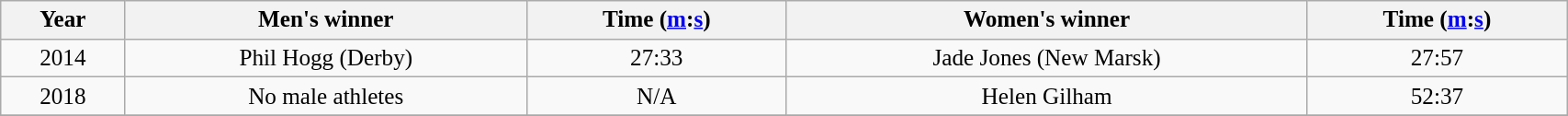<table class="wikitable" style=" text-align:center; font-size:105%;" width="90%">
<tr>
<th>Year</th>
<th>Men's winner</th>
<th>Time (<a href='#'>m</a>:<a href='#'>s</a>)</th>
<th>Women's winner</th>
<th>Time (<a href='#'>m</a>:<a href='#'>s</a>)</th>
</tr>
<tr>
<td>2014</td>
<td>Phil Hogg (Derby)</td>
<td>27:33</td>
<td>Jade Jones (New Marsk)</td>
<td>27:57</td>
</tr>
<tr>
<td>2018</td>
<td>No male athletes</td>
<td>N/A</td>
<td>Helen Gilham</td>
<td>52:37</td>
</tr>
<tr>
</tr>
</table>
